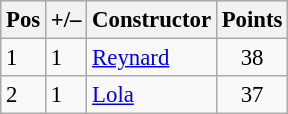<table class="wikitable" style="font-size: 95%;">
<tr>
<th>Pos</th>
<th>+/–</th>
<th>Constructor</th>
<th>Points</th>
</tr>
<tr>
<td>1</td>
<td align="left"> 1</td>
<td> <a href='#'>Reynard</a></td>
<td align="center">38</td>
</tr>
<tr>
<td>2</td>
<td align="left"> 1</td>
<td> <a href='#'>Lola</a></td>
<td align="center">37</td>
</tr>
</table>
